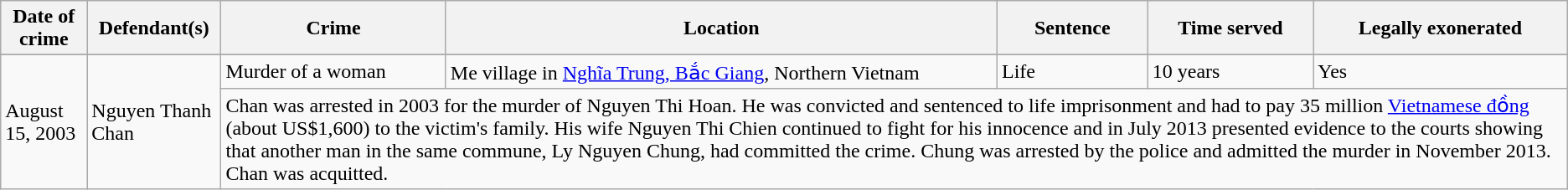<table class="wikitable sortable">
<tr>
<th>Date of crime</th>
<th>Defendant(s)</th>
<th>Crime</th>
<th>Location</th>
<th>Sentence</th>
<th>Time served</th>
<th>Legally exonerated</th>
</tr>
<tr>
</tr>
<tr ->
<td rowspan="2">August 15, 2003</td>
<td rowspan="2">Nguyen Thanh Chan</td>
<td>Murder of a woman</td>
<td>Me village in <a href='#'>Nghĩa Trung, Bắc Giang</a>, Northern Vietnam</td>
<td>Life</td>
<td>10 years</td>
<td>Yes</td>
</tr>
<tr>
<td colspan=5>Chan was arrested in 2003 for the murder of Nguyen Thi Hoan. He was convicted and sentenced to life imprisonment and had to pay 35 million <a href='#'>Vietnamese đồng</a> (about US$1,600) to the victim's family. His wife Nguyen Thi Chien continued to fight for his innocence and in July 2013 presented evidence to the courts showing that another man in the same commune, Ly Nguyen Chung, had committed the crime. Chung was arrested by the police and admitted the murder in November 2013. Chan was acquitted.</td>
</tr>
</table>
